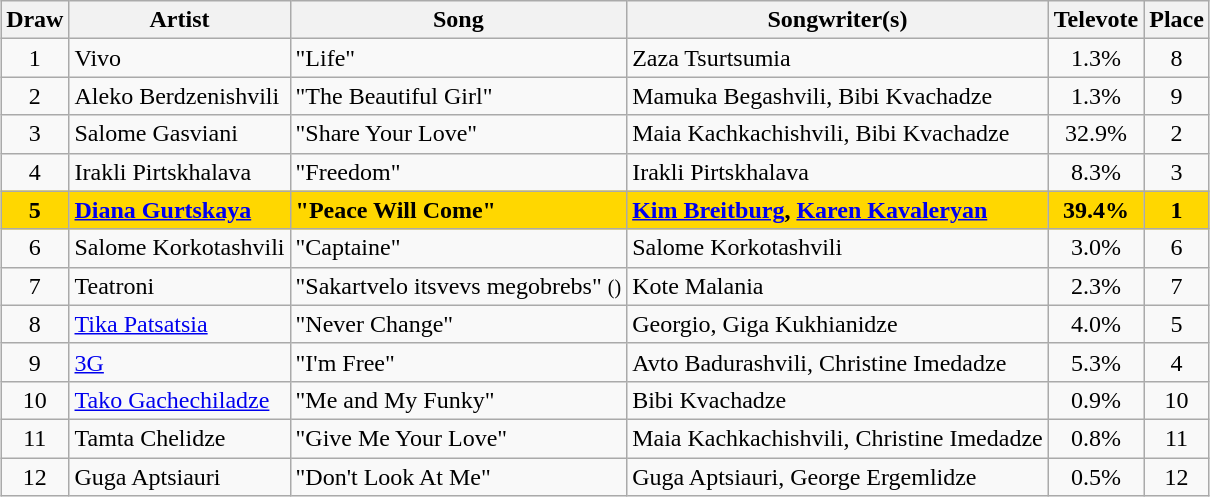<table class="sortable wikitable" style="margin: 1em auto 1em auto; text-align:center">
<tr>
<th>Draw</th>
<th>Artist</th>
<th>Song</th>
<th>Songwriter(s)</th>
<th>Televote</th>
<th>Place</th>
</tr>
<tr>
<td>1</td>
<td align="left">Vivo</td>
<td align="left">"Life"</td>
<td align="left">Zaza Tsurtsumia</td>
<td>1.3%</td>
<td>8</td>
</tr>
<tr>
<td>2</td>
<td align="left">Aleko Berdzenishvili</td>
<td align="left">"The Beautiful Girl"</td>
<td align="left">Mamuka Begashvili, Bibi Kvachadze</td>
<td>1.3%</td>
<td>9</td>
</tr>
<tr>
<td>3</td>
<td align="left">Salome Gasviani</td>
<td align="left">"Share Your Love"</td>
<td align="left">Maia Kachkachishvili, Bibi Kvachadze</td>
<td>32.9%</td>
<td>2</td>
</tr>
<tr>
<td>4</td>
<td align="left">Irakli Pirtskhalava</td>
<td align="left">"Freedom"</td>
<td align="left">Irakli Pirtskhalava</td>
<td>8.3%</td>
<td>3</td>
</tr>
<tr style="font-weight:bold; background:gold;">
<td>5</td>
<td align="left"><a href='#'>Diana Gurtskaya</a></td>
<td align="left">"Peace Will Come"</td>
<td align="left"><a href='#'>Kim Breitburg</a>, <a href='#'>Karen Kavaleryan</a></td>
<td>39.4%</td>
<td>1</td>
</tr>
<tr>
<td>6</td>
<td align="left">Salome Korkotashvili</td>
<td align="left">"Captaine"</td>
<td align="left">Salome Korkotashvili</td>
<td>3.0%</td>
<td>6</td>
</tr>
<tr>
<td>7</td>
<td align="left">Teatroni</td>
<td align="left">"Sakartvelo itsvevs megobrebs" <small>()</small></td>
<td align="left">Kote Malania</td>
<td>2.3%</td>
<td>7</td>
</tr>
<tr>
<td>8</td>
<td align="left"><a href='#'>Tika Patsatsia</a></td>
<td align="left">"Never Change"</td>
<td align="left">Georgio, Giga Kukhianidze</td>
<td>4.0%</td>
<td>5</td>
</tr>
<tr>
<td>9</td>
<td align="left"><a href='#'>3G</a></td>
<td align="left">"I'm Free"</td>
<td align="left">Avto Badurashvili, Christine Imedadze</td>
<td>5.3%</td>
<td>4</td>
</tr>
<tr>
<td>10</td>
<td align="left"><a href='#'>Tako Gachechiladze</a></td>
<td align="left">"Me and My Funky"</td>
<td align="left">Bibi Kvachadze</td>
<td>0.9%</td>
<td>10</td>
</tr>
<tr>
<td>11</td>
<td align="left">Tamta Chelidze</td>
<td align="left">"Give Me Your Love"</td>
<td align="left">Maia Kachkachishvili, Christine Imedadze</td>
<td>0.8%</td>
<td>11</td>
</tr>
<tr>
<td>12</td>
<td align="left">Guga Aptsiauri</td>
<td align="left">"Don't Look At Me"</td>
<td align="left">Guga Aptsiauri, George Ergemlidze</td>
<td>0.5%</td>
<td>12</td>
</tr>
</table>
